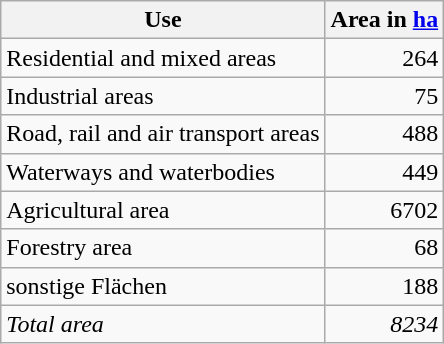<table class="wikitable float-right">
<tr class="hintergrundfarbe6">
<th>Use</th>
<th>Area in <a href='#'>ha</a></th>
</tr>
<tr>
<td>Residential and mixed areas</td>
<td align="right">264</td>
</tr>
<tr>
<td>Industrial areas</td>
<td align="right">75</td>
</tr>
<tr>
<td>Road, rail and air transport areas</td>
<td align="right">488</td>
</tr>
<tr>
<td>Waterways and waterbodies</td>
<td align="right">449</td>
</tr>
<tr>
<td>Agricultural area</td>
<td align="right">6702</td>
</tr>
<tr>
<td>Forestry area</td>
<td align="right">68</td>
</tr>
<tr>
<td>sonstige Flächen</td>
<td align="right">188</td>
</tr>
<tr class="hintergrundfarbe8">
<td><em>Total area</em></td>
<td align="right"><em>8234</em></td>
</tr>
</table>
